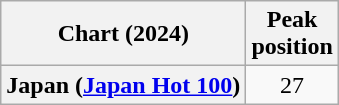<table class="wikitable plainrowheaders">
<tr>
<th scope="col">Chart (2024)</th>
<th scope="col">Peak<br>position</th>
</tr>
<tr>
<th scope="row">Japan (<a href='#'>Japan Hot 100</a>)</th>
<td style="text-align:center;">27</td>
</tr>
</table>
